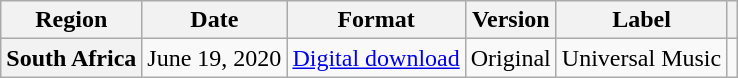<table class="wikitable">
<tr>
<th scope="row">Region</th>
<th scope="row">Date</th>
<th scope="row">Format</th>
<th scope="row">Version</th>
<th scope="row">Label</th>
<th scope="row"></th>
</tr>
<tr>
<th scope="row">South Africa</th>
<td rowspan="1">June 19, 2020</td>
<td rowspan="5"><a href='#'>Digital download</a></td>
<td>Original</td>
<td>Universal Music</td>
<td></td>
</tr>
</table>
